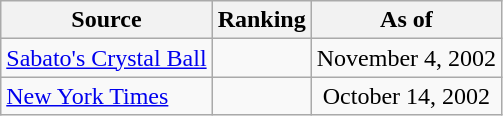<table class="wikitable" style="text-align:center">
<tr>
<th>Source</th>
<th>Ranking</th>
<th>As of</th>
</tr>
<tr>
<td align=left><a href='#'>Sabato's Crystal Ball</a></td>
<td></td>
<td>November 4, 2002</td>
</tr>
<tr>
<td align=left><a href='#'>New York Times</a></td>
<td></td>
<td>October 14, 2002</td>
</tr>
</table>
